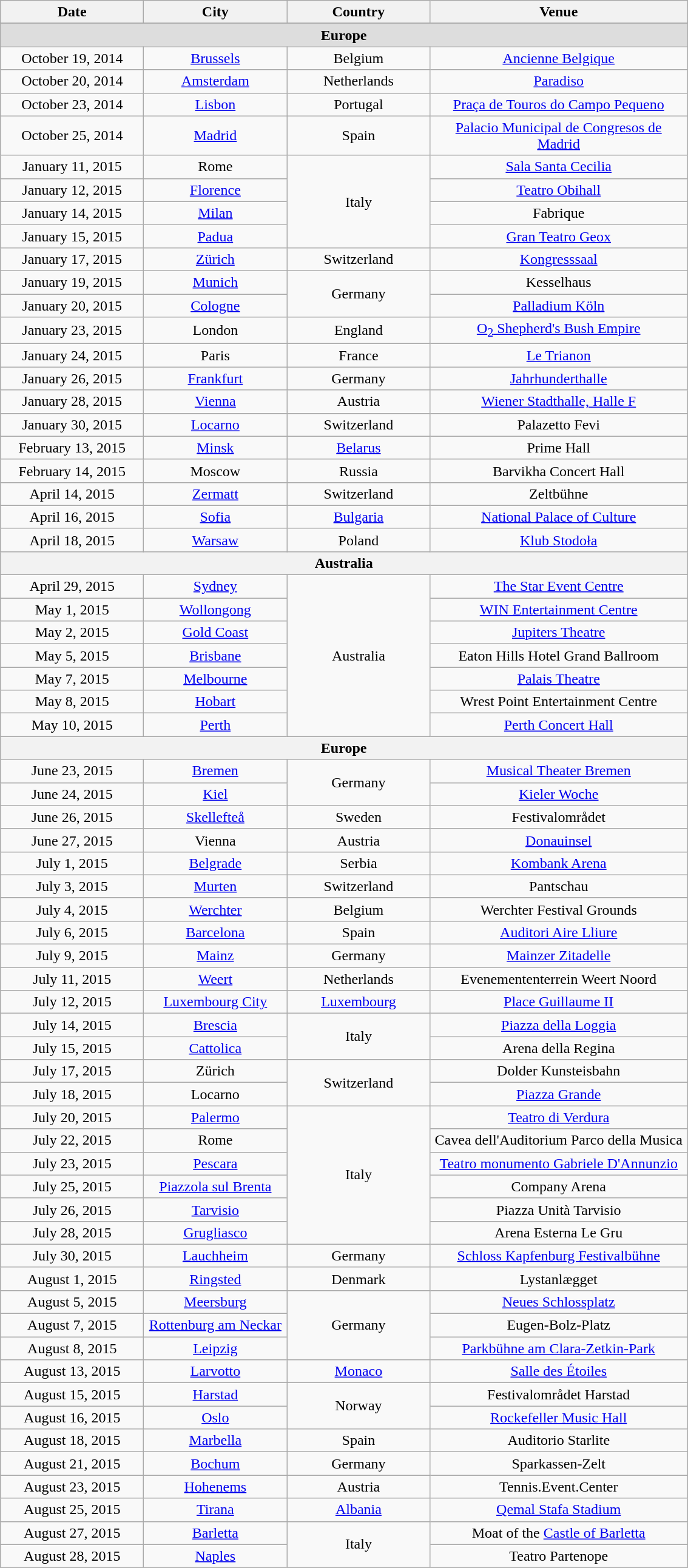<table class="wikitable" style="text-align:center;">
<tr>
<th style="width:150px;">Date</th>
<th style="width:150px;">City</th>
<th style="width:150px;">Country</th>
<th style="width:275px;">Venue</th>
</tr>
<tr>
</tr>
<tr style="background:#ddd">
<td colspan="4"><strong>Europe</strong></td>
</tr>
<tr>
<td>October 19, 2014</td>
<td><a href='#'>Brussels</a></td>
<td>Belgium</td>
<td><a href='#'>Ancienne Belgique</a></td>
</tr>
<tr>
<td>October 20, 2014</td>
<td><a href='#'>Amsterdam</a></td>
<td>Netherlands</td>
<td><a href='#'>Paradiso</a></td>
</tr>
<tr>
<td>October 23, 2014</td>
<td><a href='#'>Lisbon</a></td>
<td>Portugal</td>
<td><a href='#'>Praça de Touros do Campo Pequeno</a></td>
</tr>
<tr>
<td>October 25, 2014</td>
<td><a href='#'>Madrid</a></td>
<td>Spain</td>
<td><a href='#'>Palacio Municipal de Congresos de Madrid</a></td>
</tr>
<tr>
<td>January 11, 2015</td>
<td>Rome</td>
<td rowspan="4">Italy</td>
<td><a href='#'>Sala Santa Cecilia</a></td>
</tr>
<tr>
<td>January 12, 2015</td>
<td><a href='#'>Florence</a></td>
<td><a href='#'>Teatro Obihall</a></td>
</tr>
<tr>
<td>January 14, 2015</td>
<td><a href='#'>Milan</a></td>
<td>Fabrique</td>
</tr>
<tr>
<td>January 15, 2015</td>
<td><a href='#'>Padua</a></td>
<td><a href='#'>Gran Teatro Geox</a></td>
</tr>
<tr>
<td>January 17, 2015</td>
<td><a href='#'>Zürich</a></td>
<td>Switzerland</td>
<td><a href='#'>Kongresssaal</a></td>
</tr>
<tr>
<td>January 19, 2015</td>
<td><a href='#'>Munich</a></td>
<td rowspan="2">Germany</td>
<td>Kesselhaus</td>
</tr>
<tr>
<td>January 20, 2015</td>
<td><a href='#'>Cologne</a></td>
<td><a href='#'>Palladium Köln</a></td>
</tr>
<tr>
<td>January 23, 2015</td>
<td>London</td>
<td>England</td>
<td><a href='#'>O<sub>2</sub> Shepherd's Bush Empire</a></td>
</tr>
<tr>
<td>January 24, 2015</td>
<td>Paris</td>
<td>France</td>
<td><a href='#'>Le Trianon</a></td>
</tr>
<tr>
<td>January 26, 2015</td>
<td><a href='#'>Frankfurt</a></td>
<td>Germany</td>
<td><a href='#'>Jahrhunderthalle</a></td>
</tr>
<tr>
<td>January 28, 2015</td>
<td><a href='#'>Vienna</a></td>
<td>Austria</td>
<td><a href='#'>Wiener Stadthalle, Halle F</a></td>
</tr>
<tr>
<td>January 30, 2015</td>
<td><a href='#'>Locarno</a></td>
<td>Switzerland</td>
<td>Palazetto Fevi</td>
</tr>
<tr>
<td>February 13, 2015</td>
<td><a href='#'>Minsk</a></td>
<td><a href='#'>Belarus</a></td>
<td>Prime Hall</td>
</tr>
<tr>
<td>February 14, 2015</td>
<td>Moscow</td>
<td>Russia</td>
<td>Barvikha Concert Hall</td>
</tr>
<tr>
<td>April 14, 2015</td>
<td><a href='#'>Zermatt</a></td>
<td>Switzerland</td>
<td>Zeltbühne</td>
</tr>
<tr>
<td>April 16, 2015</td>
<td><a href='#'>Sofia</a></td>
<td><a href='#'>Bulgaria</a></td>
<td><a href='#'>National Palace of Culture</a></td>
</tr>
<tr>
<td>April 18, 2015</td>
<td><a href='#'>Warsaw</a></td>
<td>Poland</td>
<td><a href='#'>Klub Stodoła</a></td>
</tr>
<tr>
<th colspan="10">Australia</th>
</tr>
<tr>
<td>April 29, 2015</td>
<td><a href='#'>Sydney</a></td>
<td rowspan="7">Australia</td>
<td><a href='#'>The Star Event Centre</a></td>
</tr>
<tr>
<td>May 1, 2015</td>
<td><a href='#'>Wollongong</a></td>
<td><a href='#'>WIN Entertainment Centre</a></td>
</tr>
<tr>
<td>May 2, 2015</td>
<td><a href='#'>Gold Coast</a></td>
<td><a href='#'>Jupiters Theatre</a></td>
</tr>
<tr>
<td>May 5, 2015</td>
<td><a href='#'>Brisbane</a></td>
<td>Eaton Hills Hotel Grand Ballroom</td>
</tr>
<tr>
<td>May 7, 2015</td>
<td><a href='#'>Melbourne</a></td>
<td><a href='#'>Palais Theatre</a></td>
</tr>
<tr>
<td>May 8, 2015</td>
<td><a href='#'>Hobart</a></td>
<td>Wrest Point Entertainment Centre</td>
</tr>
<tr>
<td>May 10, 2015</td>
<td><a href='#'>Perth</a></td>
<td><a href='#'>Perth Concert Hall</a></td>
</tr>
<tr>
<th colspan="10">Europe</th>
</tr>
<tr>
<td>June 23, 2015</td>
<td><a href='#'>Bremen</a></td>
<td rowspan="2">Germany</td>
<td><a href='#'>Musical Theater Bremen</a></td>
</tr>
<tr>
<td>June 24, 2015</td>
<td><a href='#'>Kiel</a></td>
<td><a href='#'>Kieler Woche</a></td>
</tr>
<tr>
<td>June 26, 2015</td>
<td><a href='#'>Skellefteå</a></td>
<td>Sweden</td>
<td>Festivalområdet</td>
</tr>
<tr>
<td>June 27, 2015</td>
<td>Vienna</td>
<td>Austria</td>
<td><a href='#'>Donauinsel</a></td>
</tr>
<tr>
<td>July 1, 2015</td>
<td><a href='#'>Belgrade</a></td>
<td>Serbia</td>
<td><a href='#'>Kombank Arena</a></td>
</tr>
<tr>
<td>July 3, 2015</td>
<td><a href='#'>Murten</a></td>
<td>Switzerland</td>
<td>Pantschau</td>
</tr>
<tr>
<td>July 4, 2015</td>
<td><a href='#'>Werchter</a></td>
<td>Belgium</td>
<td>Werchter Festival Grounds</td>
</tr>
<tr>
<td>July 6, 2015</td>
<td><a href='#'>Barcelona</a></td>
<td>Spain</td>
<td><a href='#'>Auditori Aire Lliure</a></td>
</tr>
<tr>
<td>July 9, 2015</td>
<td><a href='#'>Mainz</a></td>
<td>Germany</td>
<td><a href='#'>Mainzer Zitadelle</a></td>
</tr>
<tr>
<td>July 11, 2015</td>
<td><a href='#'>Weert</a></td>
<td>Netherlands</td>
<td>Evenemententerrein Weert Noord</td>
</tr>
<tr>
<td>July 12, 2015</td>
<td><a href='#'>Luxembourg City</a></td>
<td><a href='#'>Luxembourg</a></td>
<td><a href='#'>Place Guillaume II</a></td>
</tr>
<tr>
<td>July 14, 2015</td>
<td><a href='#'>Brescia</a></td>
<td rowspan="2">Italy</td>
<td><a href='#'>Piazza della Loggia</a></td>
</tr>
<tr>
<td>July 15, 2015</td>
<td><a href='#'>Cattolica</a></td>
<td>Arena della Regina</td>
</tr>
<tr>
<td>July 17, 2015</td>
<td>Zürich</td>
<td rowspan="2">Switzerland</td>
<td>Dolder Kunsteisbahn</td>
</tr>
<tr>
<td>July 18, 2015</td>
<td>Locarno</td>
<td><a href='#'>Piazza Grande</a></td>
</tr>
<tr>
<td>July 20, 2015</td>
<td><a href='#'>Palermo</a></td>
<td rowspan="6">Italy</td>
<td><a href='#'>Teatro di Verdura</a></td>
</tr>
<tr>
<td>July 22, 2015</td>
<td>Rome</td>
<td>Cavea dell'Auditorium Parco della Musica</td>
</tr>
<tr>
<td>July 23, 2015</td>
<td><a href='#'>Pescara</a></td>
<td><a href='#'>Teatro monumento Gabriele D'Annunzio</a></td>
</tr>
<tr>
<td>July 25, 2015</td>
<td><a href='#'>Piazzola sul Brenta</a></td>
<td>Company Arena</td>
</tr>
<tr>
<td>July 26, 2015</td>
<td><a href='#'>Tarvisio</a></td>
<td>Piazza Unità Tarvisio</td>
</tr>
<tr>
<td>July 28, 2015</td>
<td><a href='#'>Grugliasco</a></td>
<td>Arena Esterna Le Gru</td>
</tr>
<tr>
<td>July 30, 2015</td>
<td><a href='#'>Lauchheim</a></td>
<td>Germany</td>
<td><a href='#'>Schloss Kapfenburg Festivalbühne</a></td>
</tr>
<tr>
<td>August 1, 2015</td>
<td><a href='#'>Ringsted</a></td>
<td>Denmark</td>
<td>Lystanlægget</td>
</tr>
<tr>
<td>August 5, 2015</td>
<td><a href='#'>Meersburg</a></td>
<td rowspan="3">Germany</td>
<td><a href='#'>Neues Schlossplatz</a></td>
</tr>
<tr>
<td>August 7, 2015</td>
<td><a href='#'>Rottenburg am Neckar</a></td>
<td>Eugen-Bolz-Platz</td>
</tr>
<tr>
<td>August 8, 2015</td>
<td><a href='#'>Leipzig</a></td>
<td><a href='#'>Parkbühne am Clara-Zetkin-Park</a></td>
</tr>
<tr>
<td>August 13, 2015</td>
<td><a href='#'>Larvotto</a></td>
<td><a href='#'>Monaco</a></td>
<td><a href='#'>Salle des Étoiles</a></td>
</tr>
<tr>
<td>August 15, 2015</td>
<td><a href='#'>Harstad</a></td>
<td rowspan="2">Norway</td>
<td>Festivalområdet Harstad</td>
</tr>
<tr>
<td>August 16, 2015</td>
<td><a href='#'>Oslo</a></td>
<td><a href='#'>Rockefeller Music Hall</a></td>
</tr>
<tr>
<td>August 18, 2015</td>
<td><a href='#'>Marbella</a></td>
<td>Spain</td>
<td>Auditorio Starlite</td>
</tr>
<tr>
<td>August 21, 2015</td>
<td><a href='#'>Bochum</a></td>
<td>Germany</td>
<td>Sparkassen-Zelt</td>
</tr>
<tr>
<td>August 23, 2015</td>
<td><a href='#'>Hohenems</a></td>
<td>Austria</td>
<td>Tennis.Event.Center</td>
</tr>
<tr>
<td>August 25, 2015</td>
<td><a href='#'>Tirana</a></td>
<td><a href='#'>Albania</a></td>
<td><a href='#'>Qemal Stafa Stadium</a></td>
</tr>
<tr>
<td>August 27, 2015</td>
<td><a href='#'>Barletta</a></td>
<td rowspan="2">Italy</td>
<td>Moat of the <a href='#'>Castle of Barletta</a></td>
</tr>
<tr>
<td>August 28, 2015</td>
<td><a href='#'>Naples</a></td>
<td>Teatro Partenope</td>
</tr>
<tr>
</tr>
</table>
